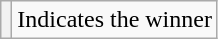<table class="wikitable">
<tr>
<th scope="row" style="text-align:center;" style="background:#FAEB86; height:20px; width:20px"></th>
<td>Indicates the winner</td>
</tr>
</table>
